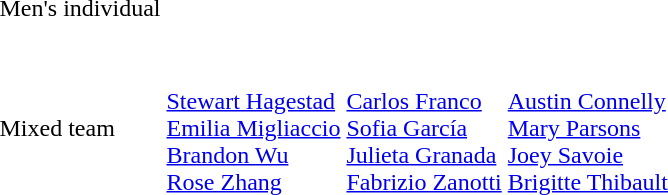<table>
<tr>
<td>Men's individual<br></td>
<td></td>
<td></td>
<td></td>
</tr>
<tr>
<td><br></td>
<td></td>
<td></td>
<td></td>
</tr>
<tr>
<td>Mixed team<br></td>
<td><br><a href='#'>Stewart Hagestad</a><br><a href='#'>Emilia Migliaccio</a><br><a href='#'>Brandon Wu</a><br><a href='#'>Rose Zhang</a></td>
<td><br><a href='#'>Carlos Franco</a><br><a href='#'>Sofia García</a><br><a href='#'>Julieta Granada</a><br><a href='#'>Fabrizio Zanotti</a></td>
<td><br><a href='#'>Austin Connelly</a><br><a href='#'>Mary Parsons</a><br><a href='#'>Joey Savoie</a><br><a href='#'>Brigitte Thibault</a></td>
</tr>
</table>
